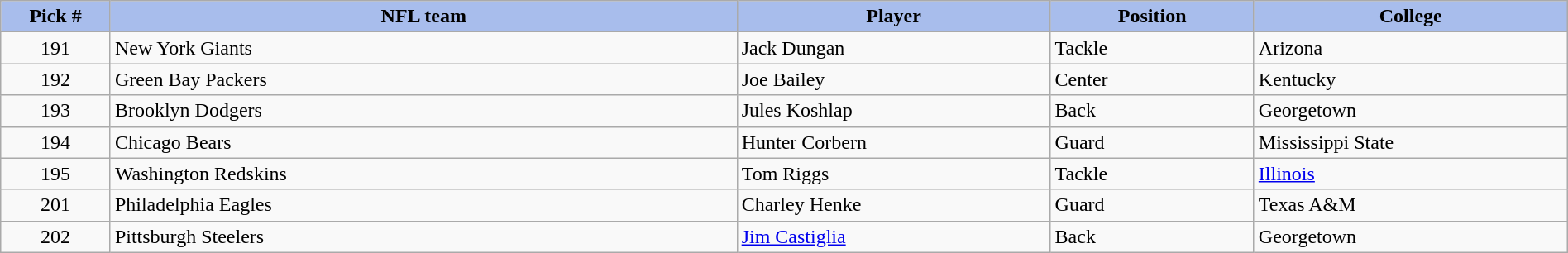<table class="wikitable sortable sortable" style="width: 100%">
<tr>
<th style="background:#A8BDEC;" width=7%>Pick #</th>
<th width=40% style="background:#A8BDEC;">NFL team</th>
<th width=20% style="background:#A8BDEC;">Player</th>
<th width=13% style="background:#A8BDEC;">Position</th>
<th style="background:#A8BDEC;">College</th>
</tr>
<tr>
<td align=center>191</td>
<td>New York Giants</td>
<td>Jack Dungan</td>
<td>Tackle</td>
<td>Arizona</td>
</tr>
<tr>
<td align=center>192</td>
<td>Green Bay Packers</td>
<td>Joe Bailey</td>
<td>Center</td>
<td>Kentucky</td>
</tr>
<tr>
<td align=center>193</td>
<td>Brooklyn Dodgers</td>
<td>Jules Koshlap</td>
<td>Back</td>
<td>Georgetown</td>
</tr>
<tr>
<td align=center>194</td>
<td>Chicago Bears</td>
<td>Hunter Corbern</td>
<td>Guard</td>
<td>Mississippi State</td>
</tr>
<tr>
<td align=center>195</td>
<td>Washington Redskins</td>
<td>Tom Riggs</td>
<td>Tackle</td>
<td><a href='#'>Illinois</a></td>
</tr>
<tr>
<td align=center>201</td>
<td>Philadelphia Eagles</td>
<td>Charley Henke</td>
<td>Guard</td>
<td>Texas A&M</td>
</tr>
<tr>
<td align=center>202</td>
<td>Pittsburgh Steelers</td>
<td><a href='#'>Jim Castiglia</a></td>
<td>Back</td>
<td>Georgetown</td>
</tr>
</table>
